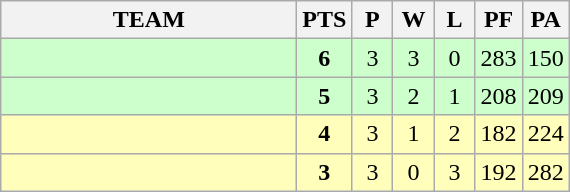<table class="wikitable" style="text-align: center;">
<tr>
<th width="190">TEAM</th>
<th width="20">PTS</th>
<th width="20">P</th>
<th width="20">W</th>
<th width="20">L</th>
<th width="20">PF</th>
<th width="20">PA</th>
</tr>
<tr bgcolor=ccffcc>
<td style="text-align:left;"></td>
<td><strong>6</strong></td>
<td>3</td>
<td>3</td>
<td>0</td>
<td>283</td>
<td>150</td>
</tr>
<tr bgcolor=ccffcc>
<td style="text-align:left;"></td>
<td><strong>5</strong></td>
<td>3</td>
<td>2</td>
<td>1</td>
<td>208</td>
<td>209</td>
</tr>
<tr bgcolor=ffffbb>
<td style="text-align:left;"></td>
<td><strong>4</strong></td>
<td>3</td>
<td>1</td>
<td>2</td>
<td>182</td>
<td>224</td>
</tr>
<tr bgcolor=ffffbb>
<td style="text-align:left;"></td>
<td><strong>3</strong></td>
<td>3</td>
<td>0</td>
<td>3</td>
<td>192</td>
<td>282</td>
</tr>
</table>
